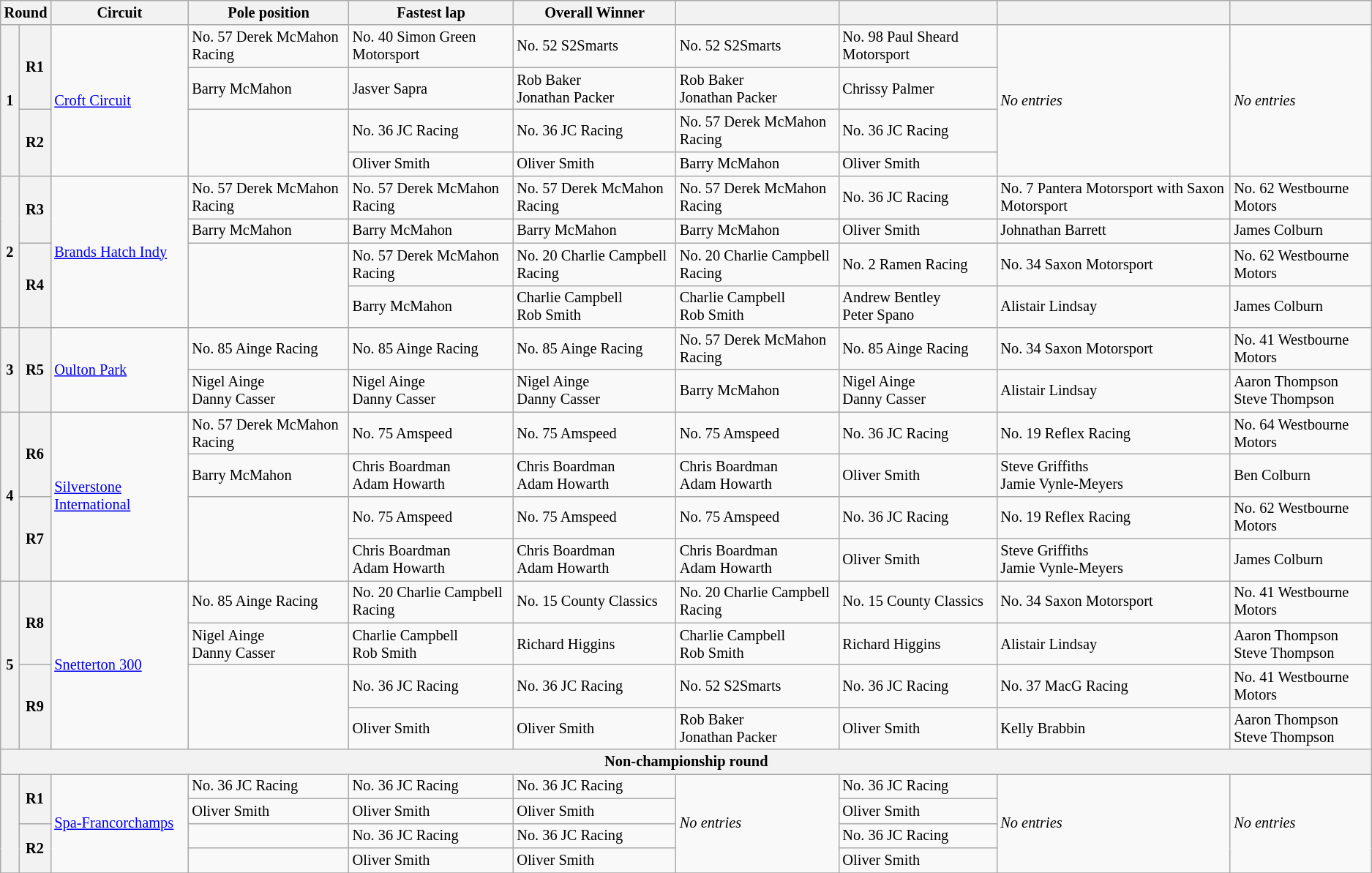<table class="wikitable" style="font-size: 85%">
<tr>
<th colspan=2>Round</th>
<th>Circuit</th>
<th>Pole position</th>
<th>Fastest lap</th>
<th>Overall Winner</th>
<th></th>
<th></th>
<th></th>
<th></th>
</tr>
<tr>
<th rowspan=4>1</th>
<th rowspan=2>R1</th>
<td rowspan=4><a href='#'>Croft Circuit</a></td>
<td>No. 57 Derek McMahon Racing</td>
<td>No. 40 Simon Green Motorsport</td>
<td>No. 52 S2Smarts</td>
<td>No. 52 S2Smarts</td>
<td>No. 98 Paul Sheard Motorsport</td>
<td rowspan=4><em>No entries</em></td>
<td rowspan=4><em>No entries</em></td>
</tr>
<tr>
<td> Barry McMahon</td>
<td> Jasver Sapra</td>
<td> Rob Baker<br> Jonathan Packer</td>
<td> Rob Baker<br> Jonathan Packer</td>
<td> Chrissy Palmer</td>
</tr>
<tr>
<th rowspan=2>R2</th>
<td rowspan=2></td>
<td>No. 36 JC Racing</td>
<td>No. 36 JC Racing</td>
<td>No. 57 Derek McMahon Racing</td>
<td>No. 36 JC Racing</td>
</tr>
<tr>
<td> Oliver Smith</td>
<td> Oliver Smith</td>
<td> Barry McMahon</td>
<td> Oliver Smith</td>
</tr>
<tr>
<th rowspan=4>2</th>
<th rowspan=2>R3</th>
<td rowspan=4><a href='#'>Brands Hatch Indy</a></td>
<td>No. 57 Derek McMahon Racing</td>
<td>No. 57 Derek McMahon Racing</td>
<td>No. 57 Derek McMahon Racing</td>
<td>No. 57 Derek McMahon Racing</td>
<td>No. 36 JC Racing</td>
<td>No. 7 Pantera Motorsport with Saxon Motorsport</td>
<td>No. 62 Westbourne Motors</td>
</tr>
<tr>
<td> Barry McMahon</td>
<td> Barry McMahon</td>
<td> Barry McMahon</td>
<td> Barry McMahon</td>
<td> Oliver Smith</td>
<td> Johnathan Barrett</td>
<td> James Colburn</td>
</tr>
<tr>
<th rowspan=2>R4</th>
<td rowspan=2></td>
<td>No. 57 Derek McMahon Racing</td>
<td>No. 20 Charlie Campbell Racing</td>
<td>No. 20 Charlie Campbell Racing</td>
<td>No. 2 Ramen Racing</td>
<td>No. 34 Saxon Motorsport</td>
<td>No. 62 Westbourne Motors</td>
</tr>
<tr>
<td> Barry McMahon</td>
<td> Charlie Campbell<br> Rob Smith</td>
<td> Charlie Campbell<br> Rob Smith</td>
<td> Andrew Bentley<br> Peter Spano</td>
<td> Alistair Lindsay</td>
<td> James Colburn</td>
</tr>
<tr>
<th rowspan=2>3</th>
<th rowspan=2>R5</th>
<td rowspan=2><a href='#'>Oulton Park</a></td>
<td>No. 85 Ainge Racing</td>
<td>No. 85 Ainge Racing</td>
<td>No. 85 Ainge Racing</td>
<td>No. 57 Derek McMahon Racing</td>
<td>No. 85 Ainge Racing</td>
<td>No. 34 Saxon Motorsport</td>
<td>No. 41 Westbourne Motors</td>
</tr>
<tr>
<td> Nigel Ainge<br> Danny Casser</td>
<td> Nigel Ainge<br> Danny Casser</td>
<td> Nigel Ainge<br> Danny Casser</td>
<td> Barry McMahon</td>
<td> Nigel Ainge<br> Danny Casser</td>
<td> Alistair Lindsay</td>
<td> Aaron Thompson<br> Steve Thompson</td>
</tr>
<tr>
<th rowspan=4>4</th>
<th rowspan=2>R6</th>
<td rowspan=4><a href='#'>Silverstone International</a></td>
<td>No. 57 Derek McMahon Racing</td>
<td>No. 75 Amspeed</td>
<td>No. 75 Amspeed</td>
<td>No. 75 Amspeed</td>
<td>No. 36 JC Racing</td>
<td>No. 19 Reflex Racing</td>
<td>No. 64 Westbourne Motors</td>
</tr>
<tr>
<td> Barry McMahon</td>
<td> Chris Boardman<br> Adam Howarth</td>
<td> Chris Boardman<br> Adam Howarth</td>
<td> Chris Boardman<br> Adam Howarth</td>
<td> Oliver Smith</td>
<td> Steve Griffiths<br> Jamie Vynle-Meyers</td>
<td> Ben Colburn</td>
</tr>
<tr>
<th rowspan=2>R7</th>
<td rowspan=2></td>
<td>No. 75 Amspeed</td>
<td>No. 75 Amspeed</td>
<td>No. 75 Amspeed</td>
<td>No. 36 JC Racing</td>
<td>No. 19 Reflex Racing</td>
<td>No. 62 Westbourne Motors</td>
</tr>
<tr>
<td> Chris Boardman<br> Adam Howarth</td>
<td> Chris Boardman<br> Adam Howarth</td>
<td> Chris Boardman<br> Adam Howarth</td>
<td> Oliver Smith</td>
<td> Steve Griffiths<br> Jamie Vynle-Meyers</td>
<td> James Colburn</td>
</tr>
<tr>
<th rowspan=4>5</th>
<th rowspan=2>R8</th>
<td rowspan=4><a href='#'>Snetterton 300</a></td>
<td>No. 85 Ainge Racing</td>
<td>No. 20 Charlie Campbell Racing</td>
<td>No. 15 County Classics</td>
<td>No. 20 Charlie Campbell Racing</td>
<td>No. 15 County Classics</td>
<td>No. 34 Saxon Motorsport</td>
<td>No. 41 Westbourne Motors</td>
</tr>
<tr>
<td> Nigel Ainge<br> Danny Casser</td>
<td> Charlie Campbell<br> Rob Smith</td>
<td> Richard Higgins</td>
<td> Charlie Campbell<br> Rob Smith</td>
<td> Richard Higgins</td>
<td> Alistair Lindsay</td>
<td> Aaron Thompson<br> Steve Thompson</td>
</tr>
<tr>
<th rowspan=2>R9</th>
<td rowspan=2></td>
<td>No. 36 JC Racing</td>
<td>No. 36 JC Racing</td>
<td>No. 52 S2Smarts</td>
<td>No. 36 JC Racing</td>
<td>No. 37 MacG Racing</td>
<td>No. 41 Westbourne Motors</td>
</tr>
<tr>
<td> Oliver Smith</td>
<td> Oliver Smith</td>
<td> Rob Baker<br> Jonathan Packer</td>
<td> Oliver Smith</td>
<td> Kelly Brabbin</td>
<td> Aaron Thompson<br> Steve Thompson</td>
</tr>
<tr>
<th colspan=10>Non-championship round</th>
</tr>
<tr>
<th rowspan=4></th>
<th rowspan=2>R1</th>
<td rowspan=4><a href='#'>Spa-Francorchamps</a></td>
<td>No. 36 JC Racing</td>
<td>No. 36 JC Racing</td>
<td>No. 36 JC Racing</td>
<td rowspan=4><em>No entries</em></td>
<td>No. 36 JC Racing</td>
<td rowspan=4><em>No entries</em></td>
<td rowspan=4><em>No entries</em></td>
</tr>
<tr>
<td> Oliver Smith</td>
<td> Oliver Smith</td>
<td> Oliver Smith</td>
<td> Oliver Smith</td>
</tr>
<tr>
<th rowspan=2>R2</th>
<td></td>
<td>No. 36 JC Racing</td>
<td>No. 36 JC Racing</td>
<td>No. 36 JC Racing</td>
</tr>
<tr>
<td></td>
<td> Oliver Smith</td>
<td> Oliver Smith</td>
<td> Oliver Smith</td>
</tr>
<tr>
</tr>
</table>
